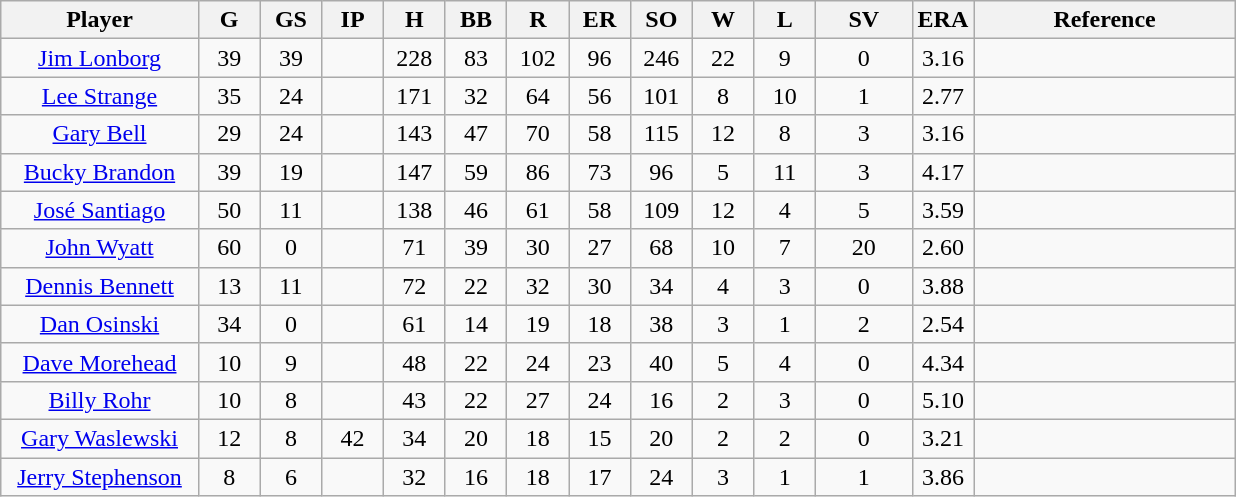<table class="wikitable sortable" style="text-align:center">
<tr>
<th width="16%">Player</th>
<th width="5%">G</th>
<th width="5%">GS</th>
<th width="5%">IP</th>
<th width="5%">H</th>
<th width="5%">BB</th>
<th width="5%">R</th>
<th width="5%">ER</th>
<th width="5%">SO</th>
<th width="5%">W</th>
<th width="5%">L</th>
<th>SV</th>
<th width="5%">ERA</th>
<th>Reference</th>
</tr>
<tr>
<td><a href='#'>Jim Lonborg</a></td>
<td>39</td>
<td>39</td>
<td></td>
<td>228</td>
<td>83</td>
<td>102</td>
<td>96</td>
<td>246</td>
<td>22</td>
<td>9</td>
<td>0</td>
<td>3.16</td>
<td></td>
</tr>
<tr>
<td><a href='#'>Lee Strange</a></td>
<td>35</td>
<td>24</td>
<td></td>
<td>171</td>
<td>32</td>
<td>64</td>
<td>56</td>
<td>101</td>
<td>8</td>
<td>10</td>
<td>1</td>
<td>2.77</td>
<td></td>
</tr>
<tr>
<td><a href='#'>Gary Bell</a></td>
<td>29</td>
<td>24</td>
<td></td>
<td>143</td>
<td>47</td>
<td>70</td>
<td>58</td>
<td>115</td>
<td>12</td>
<td>8</td>
<td>3</td>
<td>3.16</td>
<td></td>
</tr>
<tr>
<td><a href='#'>Bucky Brandon</a></td>
<td>39</td>
<td>19</td>
<td></td>
<td>147</td>
<td>59</td>
<td>86</td>
<td>73</td>
<td>96</td>
<td>5</td>
<td>11</td>
<td>3</td>
<td>4.17</td>
<td></td>
</tr>
<tr>
<td><a href='#'>José Santiago</a></td>
<td>50</td>
<td>11</td>
<td></td>
<td>138</td>
<td>46</td>
<td>61</td>
<td>58</td>
<td>109</td>
<td>12</td>
<td>4</td>
<td>5</td>
<td>3.59</td>
<td></td>
</tr>
<tr>
<td><a href='#'>John Wyatt</a></td>
<td>60</td>
<td>0</td>
<td></td>
<td>71</td>
<td>39</td>
<td>30</td>
<td>27</td>
<td>68</td>
<td>10</td>
<td>7</td>
<td>20</td>
<td>2.60</td>
<td></td>
</tr>
<tr>
<td><a href='#'>Dennis Bennett</a></td>
<td>13</td>
<td>11</td>
<td></td>
<td>72</td>
<td>22</td>
<td>32</td>
<td>30</td>
<td>34</td>
<td>4</td>
<td>3</td>
<td>0</td>
<td>3.88</td>
<td></td>
</tr>
<tr>
<td><a href='#'>Dan Osinski</a></td>
<td>34</td>
<td>0</td>
<td></td>
<td>61</td>
<td>14</td>
<td>19</td>
<td>18</td>
<td>38</td>
<td>3</td>
<td>1</td>
<td>2</td>
<td>2.54</td>
<td></td>
</tr>
<tr>
<td><a href='#'>Dave Morehead</a></td>
<td>10</td>
<td>9</td>
<td></td>
<td>48</td>
<td>22</td>
<td>24</td>
<td>23</td>
<td>40</td>
<td>5</td>
<td>4</td>
<td>0</td>
<td>4.34</td>
<td></td>
</tr>
<tr>
<td><a href='#'>Billy Rohr</a></td>
<td>10</td>
<td>8</td>
<td></td>
<td>43</td>
<td>22</td>
<td>27</td>
<td>24</td>
<td>16</td>
<td>2</td>
<td>3</td>
<td>0</td>
<td>5.10</td>
<td></td>
</tr>
<tr>
<td><a href='#'>Gary Waslewski</a></td>
<td>12</td>
<td>8</td>
<td>42</td>
<td>34</td>
<td>20</td>
<td>18</td>
<td>15</td>
<td>20</td>
<td>2</td>
<td>2</td>
<td>0</td>
<td>3.21</td>
<td></td>
</tr>
<tr>
<td><a href='#'>Jerry Stephenson</a></td>
<td>8</td>
<td>6</td>
<td></td>
<td>32</td>
<td>16</td>
<td>18</td>
<td>17</td>
<td>24</td>
<td>3</td>
<td>1</td>
<td>1</td>
<td>3.86</td>
<td></td>
</tr>
</table>
